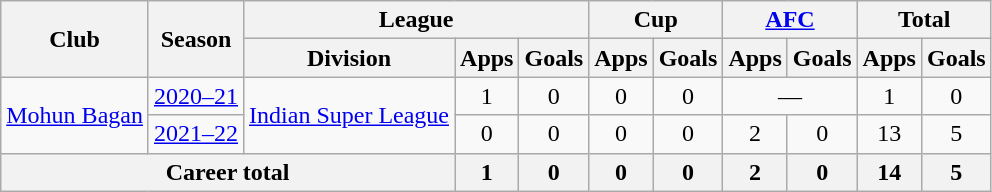<table class=wikitable style=text-align:center>
<tr>
<th rowspan="2">Club</th>
<th rowspan="2">Season</th>
<th colspan="3">League</th>
<th colspan="2">Cup</th>
<th colspan="2"><a href='#'>AFC</a></th>
<th colspan="2">Total</th>
</tr>
<tr>
<th>Division</th>
<th>Apps</th>
<th>Goals</th>
<th>Apps</th>
<th>Goals</th>
<th>Apps</th>
<th>Goals</th>
<th>Apps</th>
<th>Goals</th>
</tr>
<tr>
<td rowspan="2"><a href='#'>Mohun Bagan</a></td>
<td><a href='#'>2020–21</a></td>
<td rowspan="2"><a href='#'>Indian Super League</a></td>
<td>1</td>
<td>0</td>
<td>0</td>
<td>0</td>
<td colspan="2">—</td>
<td>1</td>
<td>0</td>
</tr>
<tr>
<td><a href='#'>2021–22</a></td>
<td>0</td>
<td>0</td>
<td>0</td>
<td>0</td>
<td>2</td>
<td>0</td>
<td>13</td>
<td>5</td>
</tr>
<tr>
<th colspan="3">Career total</th>
<th>1</th>
<th>0</th>
<th>0</th>
<th>0</th>
<th>2</th>
<th>0</th>
<th>14</th>
<th>5</th>
</tr>
</table>
